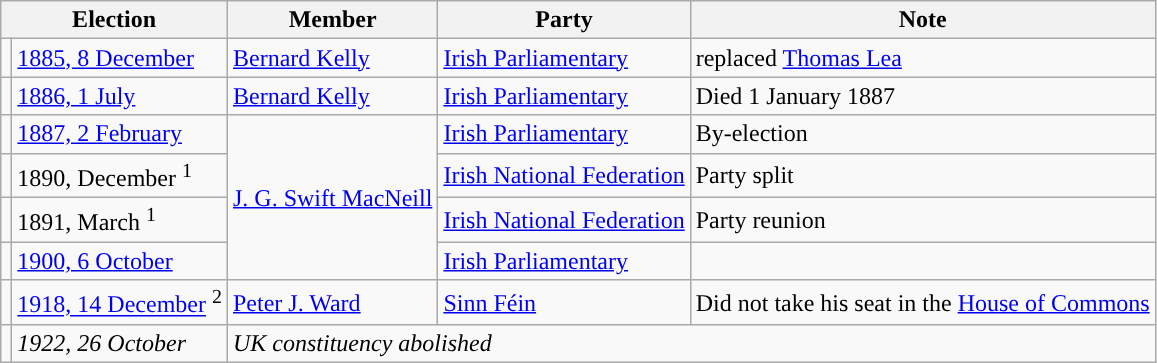<table class="wikitable">
<tr>
<th colspan="2">Election</th>
<th>Member</th>
<th>Party</th>
<th>Note</th>
</tr>
<tr>
<td style="color:inherit;background-color: "></td>
<td><a href='#'>1885, 8 December</a></td>
<td><a href='#'>Bernard Kelly</a></td>
<td><a href='#'>Irish Parliamentary</a></td>
<td>replaced <a href='#'>Thomas Lea</a></td>
</tr>
<tr>
<td style="color:inherit;background-color: "></td>
<td><a href='#'>1886, 1 July</a></td>
<td><a href='#'>Bernard Kelly</a></td>
<td><a href='#'>Irish Parliamentary</a></td>
<td>Died 1 January 1887</td>
</tr>
<tr>
<td style="color:inherit;background-color: "></td>
<td><a href='#'>1887, 2 February</a></td>
<td rowspan="4"><a href='#'>J. G. Swift MacNeill</a></td>
<td><a href='#'>Irish Parliamentary</a></td>
<td>By-election</td>
</tr>
<tr>
<td style="color:inherit;background-color: "></td>
<td>1890, December <sup>1</sup></td>
<td><a href='#'>Irish National Federation</a></td>
<td>Party split</td>
</tr>
<tr>
<td style="color:inherit;background-color: "></td>
<td>1891, March <sup>1</sup></td>
<td><a href='#'>Irish National Federation</a></td>
<td>Party reunion</td>
</tr>
<tr>
<td style="color:inherit;background-color: "></td>
<td><a href='#'>1900, 6 October</a></td>
<td><a href='#'>Irish Parliamentary</a></td>
<td></td>
</tr>
<tr>
<td style="color:inherit;background-color: "></td>
<td><a href='#'>1918, 14 December</a> <sup>2</sup></td>
<td><a href='#'>Peter J. Ward</a></td>
<td><a href='#'>Sinn Féin</a></td>
<td>Did not take his seat in the <a href='#'>House of Commons</a></td>
</tr>
<tr>
<td></td>
<td><em>1922, 26 October</em></td>
<td colspan="3"><em>UK constituency abolished</em></td>
</tr>
</table>
